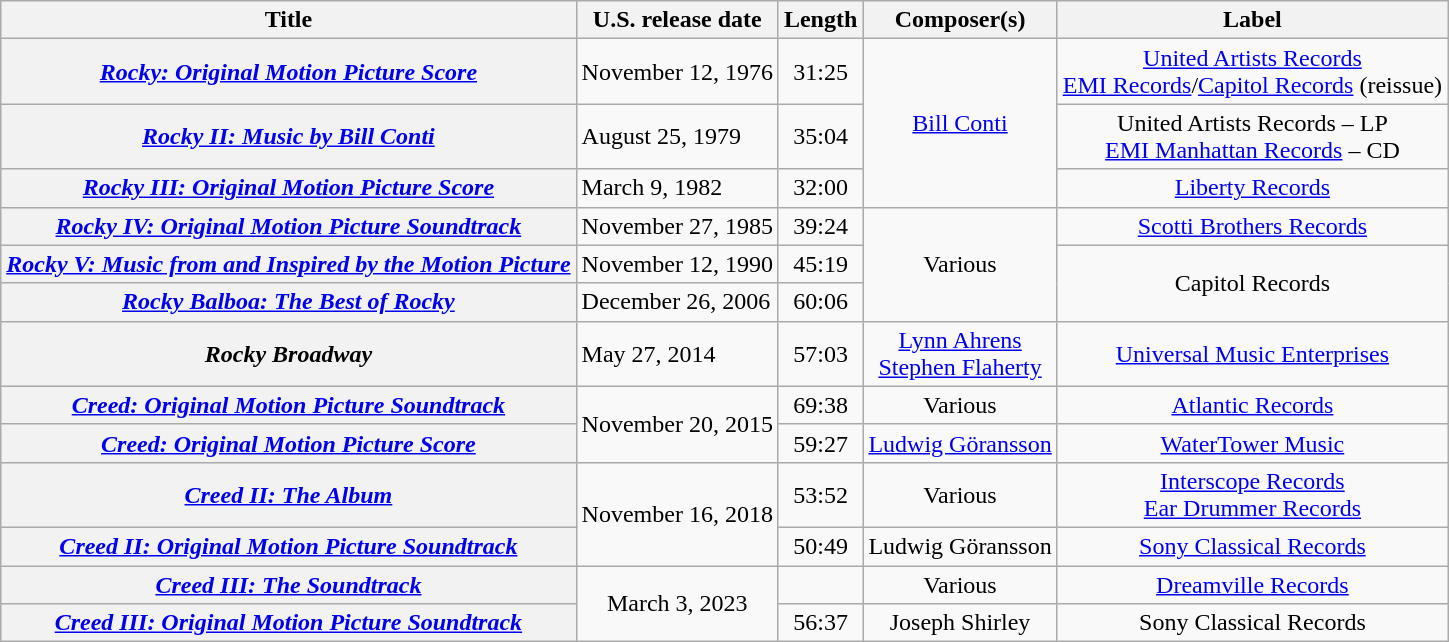<table class="wikitable plainrowheaders" style="text-align:center">
<tr>
<th>Title</th>
<th>U.S. release date</th>
<th>Length</th>
<th>Composer(s)</th>
<th>Label</th>
</tr>
<tr>
<th scope="row"><em><a href='#'>Rocky: Original Motion Picture Score</a></em></th>
<td style="text-align:left">November 12, 1976</td>
<td>31:25</td>
<td rowspan="3"><a href='#'>Bill Conti</a></td>
<td><a href='#'>United Artists Records</a><br><a href='#'>EMI Records</a>/<a href='#'>Capitol Records</a> (reissue)</td>
</tr>
<tr>
<th scope="row"><em><a href='#'>Rocky II: Music by Bill Conti</a></em></th>
<td style="text-align:left">August 25, 1979</td>
<td>35:04</td>
<td>United Artists Records – LP<br><a href='#'>EMI Manhattan Records</a> – CD</td>
</tr>
<tr>
<th scope="row"><em><a href='#'>Rocky III: Original Motion Picture Score</a></em></th>
<td style="text-align:left">March 9, 1982</td>
<td>32:00</td>
<td><a href='#'>Liberty Records</a></td>
</tr>
<tr>
<th scope="row"><em><a href='#'>Rocky IV: Original Motion Picture Soundtrack</a></em></th>
<td style="text-align:left">November 27, 1985</td>
<td>39:24</td>
<td rowspan="3">Various</td>
<td><a href='#'>Scotti Brothers Records</a></td>
</tr>
<tr>
<th scope="row"><em><a href='#'>Rocky V: Music from and Inspired by the Motion Picture</a></em></th>
<td style="text-align:left">November 12, 1990</td>
<td>45:19</td>
<td rowspan="2">Capitol Records</td>
</tr>
<tr>
<th scope="row"><em><a href='#'>Rocky Balboa: The Best of Rocky</a></em></th>
<td style="text-align:left">December 26, 2006</td>
<td>60:06</td>
</tr>
<tr>
<th scope="row"><em>Rocky Broadway</em></th>
<td style="text-align:left">May 27, 2014</td>
<td>57:03</td>
<td><a href='#'>Lynn Ahrens</a><br><a href='#'>Stephen Flaherty</a></td>
<td><a href='#'>Universal Music Enterprises</a></td>
</tr>
<tr>
<th scope="row"><em><a href='#'>Creed: Original Motion Picture Soundtrack</a></em></th>
<td rowspan="2" style="text-align:left">November 20, 2015</td>
<td>69:38</td>
<td>Various</td>
<td><a href='#'>Atlantic Records</a></td>
</tr>
<tr>
<th scope="row"><em><a href='#'>Creed: Original Motion Picture Score</a></em></th>
<td>59:27</td>
<td><a href='#'>Ludwig Göransson</a></td>
<td><a href='#'>WaterTower Music</a></td>
</tr>
<tr>
<th scope="row"><em><a href='#'>Creed II: The Album</a></em></th>
<td rowspan="2" style="text-align:left">November 16, 2018</td>
<td>53:52</td>
<td>Various</td>
<td><a href='#'>Interscope Records</a><br><a href='#'>Ear Drummer Records</a></td>
</tr>
<tr>
<th scope="row"><em><a href='#'>Creed II: Original Motion Picture Soundtrack</a></em></th>
<td>50:49</td>
<td>Ludwig Göransson</td>
<td><a href='#'>Sony Classical Records</a></td>
</tr>
<tr>
<th scope="row"><em><a href='#'>Creed III: The Soundtrack</a></em></th>
<td rowspan="2">March 3, 2023</td>
<td></td>
<td>Various</td>
<td><a href='#'>Dreamville Records</a></td>
</tr>
<tr>
<th scope="row"><em><a href='#'>Creed III: Original Motion Picture Soundtrack</a></em></th>
<td>56:37</td>
<td>Joseph Shirley</td>
<td>Sony Classical Records</td>
</tr>
</table>
